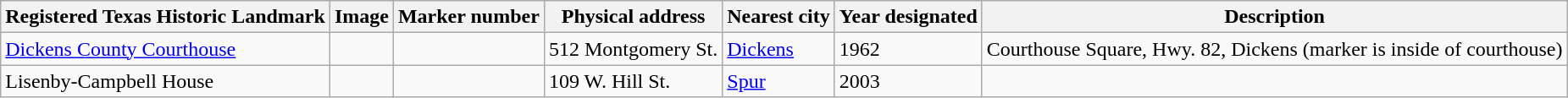<table class="wikitable sortable">
<tr>
<th>Registered Texas Historic Landmark</th>
<th>Image</th>
<th>Marker number</th>
<th>Physical address</th>
<th>Nearest city</th>
<th>Year designated</th>
<th>Description</th>
</tr>
<tr>
<td><a href='#'>Dickens County Courthouse</a></td>
<td></td>
<td></td>
<td>512 Montgomery St.<br></td>
<td><a href='#'>Dickens</a></td>
<td>1962</td>
<td>Courthouse Square, Hwy. 82, Dickens (marker is inside of courthouse)</td>
</tr>
<tr>
<td>Lisenby-Campbell House</td>
<td></td>
<td></td>
<td>109 W. Hill St.<br></td>
<td><a href='#'>Spur</a></td>
<td>2003</td>
<td></td>
</tr>
</table>
